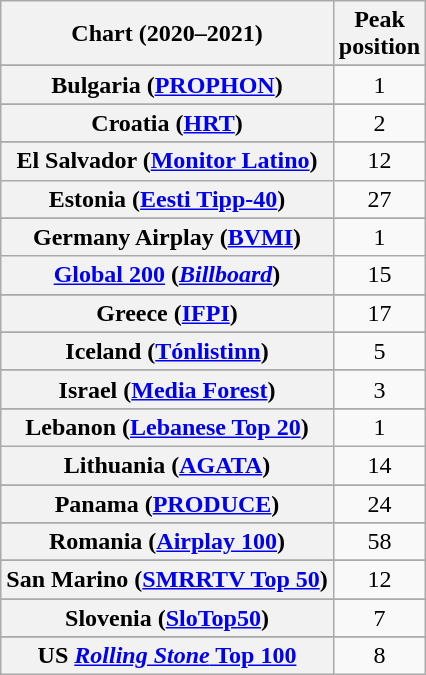<table class="wikitable sortable plainrowheaders" style="text-align:center">
<tr>
<th scope="col">Chart (2020–2021)</th>
<th scope="col">Peak<br>position</th>
</tr>
<tr>
</tr>
<tr>
</tr>
<tr>
</tr>
<tr>
</tr>
<tr>
</tr>
<tr>
<th scope="row">Bulgaria (<a href='#'>PROPHON</a>)</th>
<td>1</td>
</tr>
<tr>
</tr>
<tr>
</tr>
<tr>
</tr>
<tr>
</tr>
<tr>
</tr>
<tr>
<th scope="row">Croatia (<a href='#'>HRT</a>)</th>
<td>2</td>
</tr>
<tr>
</tr>
<tr>
</tr>
<tr>
</tr>
<tr>
<th scope="row">El Salvador (<a href='#'>Monitor Latino</a>)</th>
<td>12</td>
</tr>
<tr>
<th scope="row">Estonia (<a href='#'>Eesti Tipp-40</a>)</th>
<td>27</td>
</tr>
<tr>
</tr>
<tr>
</tr>
<tr>
</tr>
<tr>
<th scope="row">Germany Airplay (<a href='#'>BVMI</a>)</th>
<td>1</td>
</tr>
<tr>
<th scope="row"><a href='#'>Global 200</a> (<em><a href='#'>Billboard</a></em>)</th>
<td>15</td>
</tr>
<tr>
</tr>
<tr>
<th scope="row">Greece (<a href='#'>IFPI</a>)</th>
<td>17</td>
</tr>
<tr>
</tr>
<tr>
</tr>
<tr>
</tr>
<tr>
<th scope="row">Iceland (<a href='#'>Tónlistinn</a>)</th>
<td>5</td>
</tr>
<tr>
</tr>
<tr>
<th scope="row">Israel (<a href='#'>Media Forest</a>)</th>
<td>3</td>
</tr>
<tr>
</tr>
<tr>
<th scope="row">Lebanon (<a href='#'>Lebanese Top 20</a>)</th>
<td>1</td>
</tr>
<tr>
<th scope="row">Lithuania (<a href='#'>AGATA</a>)</th>
<td>14</td>
</tr>
<tr>
</tr>
<tr>
</tr>
<tr>
</tr>
<tr>
</tr>
<tr>
<th scope="row">Panama (<a href='#'>PRODUCE</a>)</th>
<td>24</td>
</tr>
<tr>
</tr>
<tr>
</tr>
<tr>
<th scope="row">Romania (<a href='#'>Airplay 100</a>)</th>
<td>58</td>
</tr>
<tr>
</tr>
<tr>
<th scope="row">San Marino (<a href='#'>SMRRTV Top 50</a>)</th>
<td>12</td>
</tr>
<tr>
</tr>
<tr>
</tr>
<tr>
</tr>
<tr>
<th scope="row">Slovenia (<a href='#'>SloTop50</a>)</th>
<td align=center>7</td>
</tr>
<tr>
</tr>
<tr>
</tr>
<tr>
</tr>
<tr>
</tr>
<tr>
</tr>
<tr>
</tr>
<tr>
</tr>
<tr>
</tr>
<tr>
</tr>
<tr>
<th scope="row">US <a href='#'><em>Rolling Stone</em> Top 100</a></th>
<td>8</td>
</tr>
</table>
